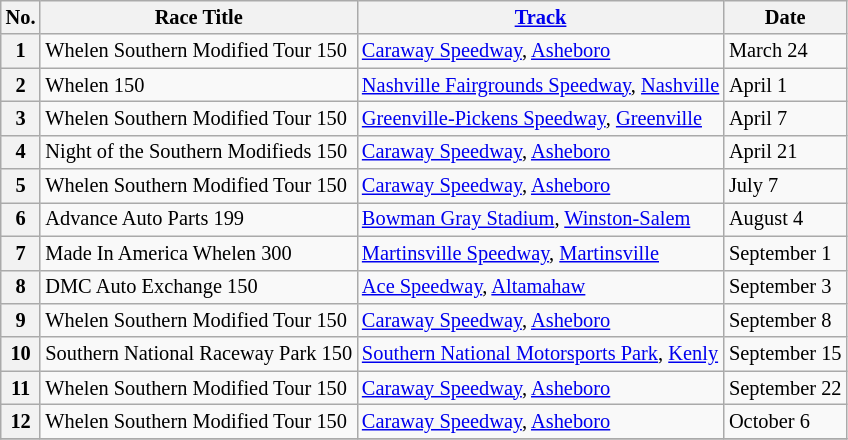<table class="wikitable" style="font-size:85%;">
<tr>
<th>No.</th>
<th>Race Title</th>
<th><a href='#'>Track</a></th>
<th>Date</th>
</tr>
<tr>
<th>1</th>
<td>Whelen Southern Modified Tour 150</td>
<td><a href='#'>Caraway Speedway</a>, <a href='#'>Asheboro</a></td>
<td>March 24</td>
</tr>
<tr>
<th>2</th>
<td>Whelen 150</td>
<td><a href='#'>Nashville Fairgrounds Speedway</a>, <a href='#'>Nashville</a></td>
<td>April 1</td>
</tr>
<tr>
<th>3</th>
<td>Whelen Southern Modified Tour 150</td>
<td><a href='#'>Greenville-Pickens Speedway</a>, <a href='#'>Greenville</a></td>
<td>April 7</td>
</tr>
<tr>
<th>4</th>
<td>Night of the Southern Modifieds 150</td>
<td><a href='#'>Caraway Speedway</a>, <a href='#'>Asheboro</a></td>
<td>April 21</td>
</tr>
<tr>
<th>5</th>
<td>Whelen Southern Modified Tour 150</td>
<td><a href='#'>Caraway Speedway</a>, <a href='#'>Asheboro</a></td>
<td>July 7</td>
</tr>
<tr>
<th>6</th>
<td>Advance Auto Parts 199</td>
<td><a href='#'>Bowman Gray Stadium</a>, <a href='#'>Winston-Salem</a></td>
<td>August 4</td>
</tr>
<tr>
<th>7</th>
<td>Made In America Whelen 300</td>
<td><a href='#'>Martinsville Speedway</a>, <a href='#'>Martinsville</a></td>
<td>September 1</td>
</tr>
<tr>
<th>8</th>
<td>DMC Auto Exchange 150</td>
<td><a href='#'>Ace Speedway</a>, <a href='#'>Altamahaw</a></td>
<td>September 3</td>
</tr>
<tr>
<th>9</th>
<td>Whelen Southern Modified Tour 150</td>
<td><a href='#'>Caraway Speedway</a>, <a href='#'>Asheboro</a></td>
<td>September 8</td>
</tr>
<tr>
<th>10</th>
<td>Southern National Raceway Park 150</td>
<td><a href='#'>Southern National Motorsports Park</a>, <a href='#'>Kenly</a></td>
<td>September 15</td>
</tr>
<tr>
<th>11</th>
<td>Whelen Southern Modified Tour 150</td>
<td><a href='#'>Caraway Speedway</a>, <a href='#'>Asheboro</a></td>
<td>September 22</td>
</tr>
<tr>
<th>12</th>
<td>Whelen Southern Modified Tour 150</td>
<td><a href='#'>Caraway Speedway</a>, <a href='#'>Asheboro</a></td>
<td>October 6</td>
</tr>
<tr>
</tr>
</table>
